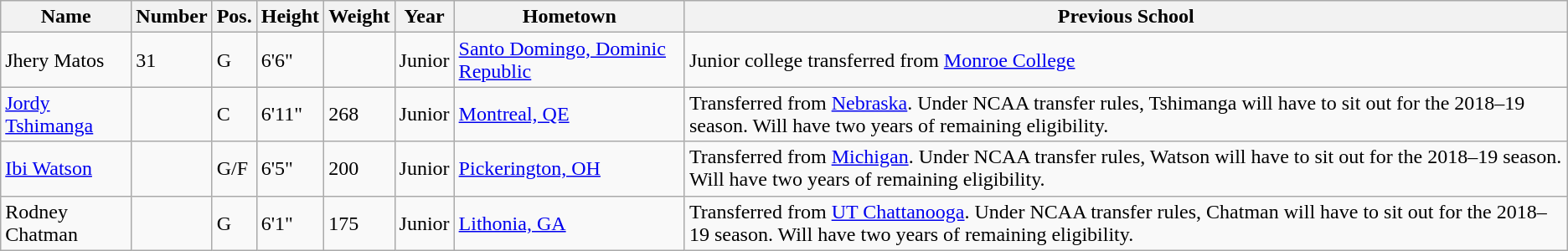<table class="wikitable sortable" border="1">
<tr>
<th>Name</th>
<th>Number</th>
<th>Pos.</th>
<th>Height</th>
<th>Weight</th>
<th>Year</th>
<th>Hometown</th>
<th class="unsortable">Previous School</th>
</tr>
<tr>
<td>Jhery Matos</td>
<td>31</td>
<td>G</td>
<td>6'6"</td>
<td></td>
<td>Junior</td>
<td><a href='#'>Santo Domingo, Dominic Republic</a></td>
<td>Junior college transferred from <a href='#'>Monroe College</a></td>
</tr>
<tr>
<td><a href='#'>Jordy Tshimanga</a></td>
<td></td>
<td>C</td>
<td>6'11"</td>
<td>268</td>
<td>Junior</td>
<td><a href='#'>Montreal, QE</a></td>
<td>Transferred from <a href='#'>Nebraska</a>. Under NCAA transfer rules, Tshimanga will have to sit out for the 2018–19 season. Will have two years of remaining eligibility.</td>
</tr>
<tr>
<td><a href='#'>Ibi Watson</a></td>
<td></td>
<td>G/F</td>
<td>6'5"</td>
<td>200</td>
<td>Junior</td>
<td><a href='#'>Pickerington, OH</a></td>
<td>Transferred from <a href='#'>Michigan</a>. Under NCAA transfer rules, Watson will have to sit out for the 2018–19 season. Will have two years of remaining eligibility.</td>
</tr>
<tr>
<td>Rodney Chatman</td>
<td></td>
<td>G</td>
<td>6'1"</td>
<td>175</td>
<td>Junior</td>
<td><a href='#'>Lithonia, GA</a></td>
<td>Transferred from <a href='#'>UT Chattanooga</a>. Under NCAA transfer rules, Chatman will have to sit out for the 2018–19 season. Will have two years of remaining eligibility.</td>
</tr>
</table>
